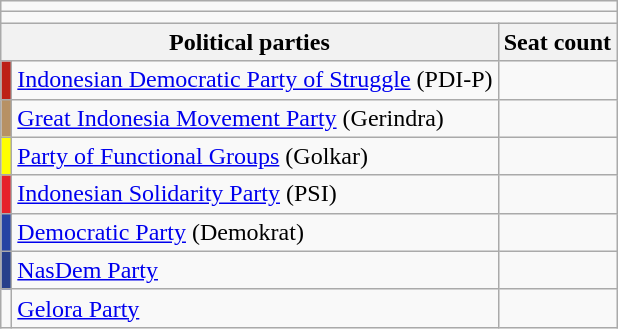<table class="wikitable">
<tr>
<td colspan="4"></td>
</tr>
<tr>
<td colspan="4"></td>
</tr>
<tr>
<th colspan="2">Political parties</th>
<th>Seat count</th>
</tr>
<tr>
<td bgcolor=#BD2016></td>
<td><a href='#'>Indonesian Democratic Party of Struggle</a> (PDI-P)</td>
<td></td>
</tr>
<tr>
<td bgcolor=#B79164></td>
<td><a href='#'>Great Indonesia Movement Party</a> (Gerindra)</td>
<td></td>
</tr>
<tr>
<td bgcolor=#FFFF00></td>
<td><a href='#'>Party of Functional Groups</a> (Golkar)</td>
<td></td>
</tr>
<tr>
<td bgcolor=#E6212A></td>
<td><a href='#'>Indonesian Solidarity Party</a> (PSI)</td>
<td></td>
</tr>
<tr>
<td bgcolor=#2643A3></td>
<td><a href='#'>Democratic Party</a> (Demokrat)</td>
<td></td>
</tr>
<tr>
<td bgcolor=#27408B></td>
<td><a href='#'>NasDem Party</a></td>
<td></td>
</tr>
<tr>
<td></td>
<td><a href='#'>Gelora Party</a></td>
<td></td>
</tr>
</table>
